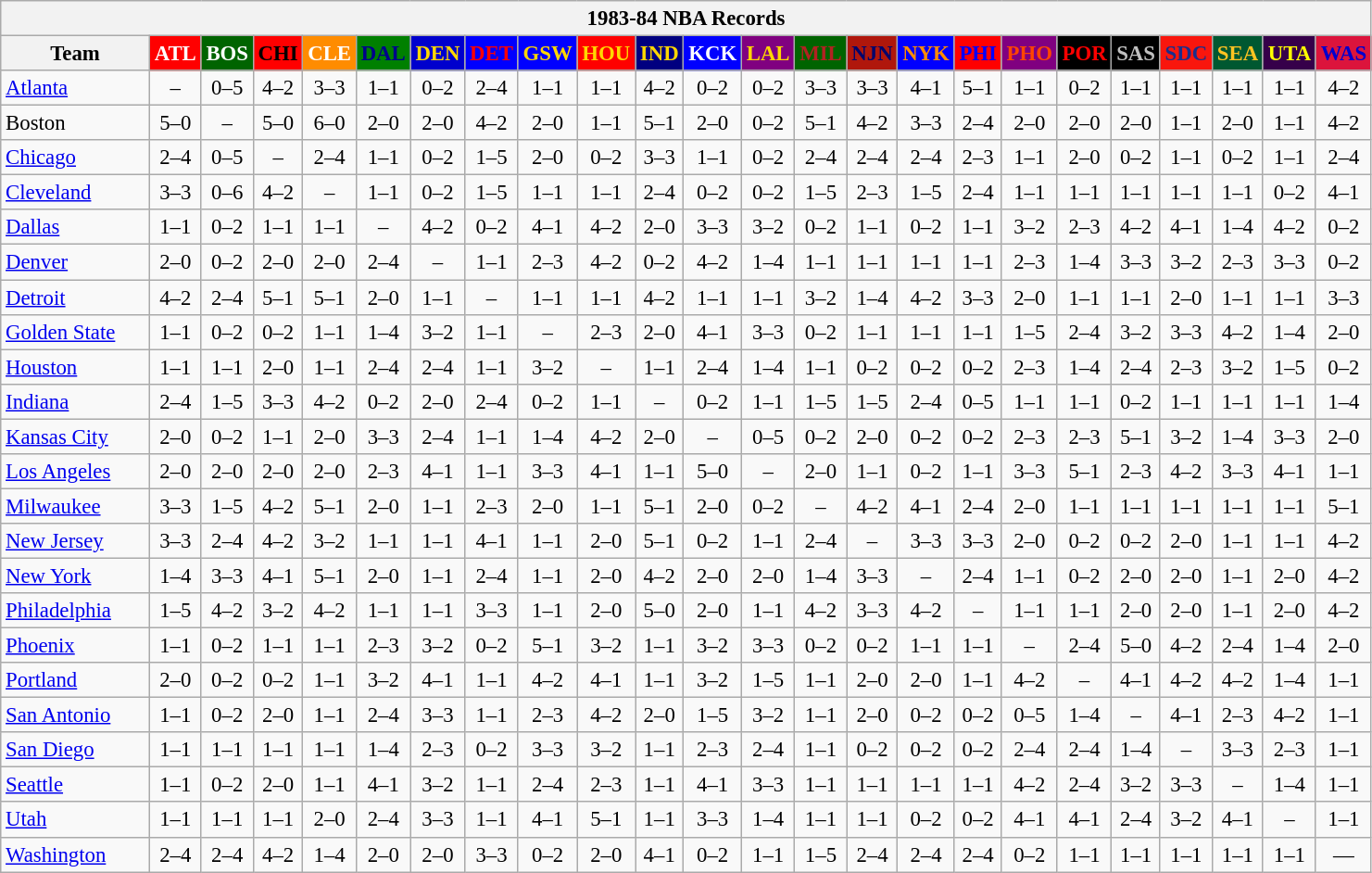<table class="wikitable" style="font-size:95%; text-align:center;">
<tr>
<th colspan=24>1983-84 NBA Records</th>
</tr>
<tr>
<th width=100>Team</th>
<th style="background:#FF0000;color:#FFFFFF;width=35">ATL</th>
<th style="background:#006400;color:#FFFFFF;width=35">BOS</th>
<th style="background:#FF0000;color:#000000;width=35">CHI</th>
<th style="background:#FF8C00;color:#FFFFFF;width=35">CLE</th>
<th style="background:#008000;color:#00008B;width=35">DAL</th>
<th style="background:#0000CD;color:#FFD700;width=35">DEN</th>
<th style="background:#0000FF;color:#FF0000;width=35">DET</th>
<th style="background:#0000FF;color:#FFD700;width=35">GSW</th>
<th style="background:#FF0000;color:#FFD700;width=35">HOU</th>
<th style="background:#000080;color:#FFD700;width=35">IND</th>
<th style="background:#0000FF;color:#FFFFFF;width=35">KCK</th>
<th style="background:#800080;color:#FFD700;width=35">LAL</th>
<th style="background:#006400;color:#B22222;width=35">MIL</th>
<th style="background:#B0170C;color:#00056D;width=35">NJN</th>
<th style="background:#0000FF;color:#FF8C00;width=35">NYK</th>
<th style="background:#FF0000;color:#0000FF;width=35">PHI</th>
<th style="background:#800080;color:#FF4500;width=35">PHO</th>
<th style="background:#000000;color:#FF0000;width=35">POR</th>
<th style="background:#000000;color:#C0C0C0;width=35">SAS</th>
<th style="background:#F9160D;color:#1A2E8B;width=35">SDC</th>
<th style="background:#005831;color:#FFC322;width=35">SEA</th>
<th style="background:#36004A;color:#FFFF00;width=35">UTA</th>
<th style="background:#DC143C;color:#0000CD;width=35">WAS</th>
</tr>
<tr>
<td style="text-align:left;"><a href='#'>Atlanta</a></td>
<td>–</td>
<td>0–5</td>
<td>4–2</td>
<td>3–3</td>
<td>1–1</td>
<td>0–2</td>
<td>2–4</td>
<td>1–1</td>
<td>1–1</td>
<td>4–2</td>
<td>0–2</td>
<td>0–2</td>
<td>3–3</td>
<td>3–3</td>
<td>4–1</td>
<td>5–1</td>
<td>1–1</td>
<td>0–2</td>
<td>1–1</td>
<td>1–1</td>
<td>1–1</td>
<td>1–1</td>
<td>4–2</td>
</tr>
<tr>
<td style="text-align:left;">Boston</td>
<td>5–0</td>
<td>–</td>
<td>5–0</td>
<td>6–0</td>
<td>2–0</td>
<td>2–0</td>
<td>4–2</td>
<td>2–0</td>
<td>1–1</td>
<td>5–1</td>
<td>2–0</td>
<td>0–2</td>
<td>5–1</td>
<td>4–2</td>
<td>3–3</td>
<td>2–4</td>
<td>2–0</td>
<td>2–0</td>
<td>2–0</td>
<td>1–1</td>
<td>2–0</td>
<td>1–1</td>
<td>4–2</td>
</tr>
<tr>
<td style="text-align:left;"><a href='#'>Chicago</a></td>
<td>2–4</td>
<td>0–5</td>
<td>–</td>
<td>2–4</td>
<td>1–1</td>
<td>0–2</td>
<td>1–5</td>
<td>2–0</td>
<td>0–2</td>
<td>3–3</td>
<td>1–1</td>
<td>0–2</td>
<td>2–4</td>
<td>2–4</td>
<td>2–4</td>
<td>2–3</td>
<td>1–1</td>
<td>2–0</td>
<td>0–2</td>
<td>1–1</td>
<td>0–2</td>
<td>1–1</td>
<td>2–4</td>
</tr>
<tr>
<td style="text-align:left;"><a href='#'>Cleveland</a></td>
<td>3–3</td>
<td>0–6</td>
<td>4–2</td>
<td>–</td>
<td>1–1</td>
<td>0–2</td>
<td>1–5</td>
<td>1–1</td>
<td>1–1</td>
<td>2–4</td>
<td>0–2</td>
<td>0–2</td>
<td>1–5</td>
<td>2–3</td>
<td>1–5</td>
<td>2–4</td>
<td>1–1</td>
<td>1–1</td>
<td>1–1</td>
<td>1–1</td>
<td>1–1</td>
<td>0–2</td>
<td>4–1</td>
</tr>
<tr>
<td style="text-align:left;"><a href='#'>Dallas</a></td>
<td>1–1</td>
<td>0–2</td>
<td>1–1</td>
<td>1–1</td>
<td>–</td>
<td>4–2</td>
<td>0–2</td>
<td>4–1</td>
<td>4–2</td>
<td>2–0</td>
<td>3–3</td>
<td>3–2</td>
<td>0–2</td>
<td>1–1</td>
<td>0–2</td>
<td>1–1</td>
<td>3–2</td>
<td>2–3</td>
<td>4–2</td>
<td>4–1</td>
<td>1–4</td>
<td>4–2</td>
<td>0–2</td>
</tr>
<tr>
<td style="text-align:left;"><a href='#'>Denver</a></td>
<td>2–0</td>
<td>0–2</td>
<td>2–0</td>
<td>2–0</td>
<td>2–4</td>
<td>–</td>
<td>1–1</td>
<td>2–3</td>
<td>4–2</td>
<td>0–2</td>
<td>4–2</td>
<td>1–4</td>
<td>1–1</td>
<td>1–1</td>
<td>1–1</td>
<td>1–1</td>
<td>2–3</td>
<td>1–4</td>
<td>3–3</td>
<td>3–2</td>
<td>2–3</td>
<td>3–3</td>
<td>0–2</td>
</tr>
<tr>
<td style="text-align:left;"><a href='#'>Detroit</a></td>
<td>4–2</td>
<td>2–4</td>
<td>5–1</td>
<td>5–1</td>
<td>2–0</td>
<td>1–1</td>
<td>–</td>
<td>1–1</td>
<td>1–1</td>
<td>4–2</td>
<td>1–1</td>
<td>1–1</td>
<td>3–2</td>
<td>1–4</td>
<td>4–2</td>
<td>3–3</td>
<td>2–0</td>
<td>1–1</td>
<td>1–1</td>
<td>2–0</td>
<td>1–1</td>
<td>1–1</td>
<td>3–3</td>
</tr>
<tr>
<td style="text-align:left;"><a href='#'>Golden State</a></td>
<td>1–1</td>
<td>0–2</td>
<td>0–2</td>
<td>1–1</td>
<td>1–4</td>
<td>3–2</td>
<td>1–1</td>
<td>–</td>
<td>2–3</td>
<td>2–0</td>
<td>4–1</td>
<td>3–3</td>
<td>0–2</td>
<td>1–1</td>
<td>1–1</td>
<td>1–1</td>
<td>1–5</td>
<td>2–4</td>
<td>3–2</td>
<td>3–3</td>
<td>4–2</td>
<td>1–4</td>
<td>2–0</td>
</tr>
<tr>
<td style="text-align:left;"><a href='#'>Houston</a></td>
<td>1–1</td>
<td>1–1</td>
<td>2–0</td>
<td>1–1</td>
<td>2–4</td>
<td>2–4</td>
<td>1–1</td>
<td>3–2</td>
<td>–</td>
<td>1–1</td>
<td>2–4</td>
<td>1–4</td>
<td>1–1</td>
<td>0–2</td>
<td>0–2</td>
<td>0–2</td>
<td>2–3</td>
<td>1–4</td>
<td>2–4</td>
<td>2–3</td>
<td>3–2</td>
<td>1–5</td>
<td>0–2</td>
</tr>
<tr>
<td style="text-align:left;"><a href='#'>Indiana</a></td>
<td>2–4</td>
<td>1–5</td>
<td>3–3</td>
<td>4–2</td>
<td>0–2</td>
<td>2–0</td>
<td>2–4</td>
<td>0–2</td>
<td>1–1</td>
<td>–</td>
<td>0–2</td>
<td>1–1</td>
<td>1–5</td>
<td>1–5</td>
<td>2–4</td>
<td>0–5</td>
<td>1–1</td>
<td>1–1</td>
<td>0–2</td>
<td>1–1</td>
<td>1–1</td>
<td>1–1</td>
<td>1–4</td>
</tr>
<tr>
<td style="text-align:left;"><a href='#'>Kansas City</a></td>
<td>2–0</td>
<td>0–2</td>
<td>1–1</td>
<td>2–0</td>
<td>3–3</td>
<td>2–4</td>
<td>1–1</td>
<td>1–4</td>
<td>4–2</td>
<td>2–0</td>
<td>–</td>
<td>0–5</td>
<td>0–2</td>
<td>2–0</td>
<td>0–2</td>
<td>0–2</td>
<td>2–3</td>
<td>2–3</td>
<td>5–1</td>
<td>3–2</td>
<td>1–4</td>
<td>3–3</td>
<td>2–0</td>
</tr>
<tr>
<td style="text-align:left;"><a href='#'>Los Angeles</a></td>
<td>2–0</td>
<td>2–0</td>
<td>2–0</td>
<td>2–0</td>
<td>2–3</td>
<td>4–1</td>
<td>1–1</td>
<td>3–3</td>
<td>4–1</td>
<td>1–1</td>
<td>5–0</td>
<td>–</td>
<td>2–0</td>
<td>1–1</td>
<td>0–2</td>
<td>1–1</td>
<td>3–3</td>
<td>5–1</td>
<td>2–3</td>
<td>4–2</td>
<td>3–3</td>
<td>4–1</td>
<td>1–1</td>
</tr>
<tr>
<td style="text-align:left;"><a href='#'>Milwaukee</a></td>
<td>3–3</td>
<td>1–5</td>
<td>4–2</td>
<td>5–1</td>
<td>2–0</td>
<td>1–1</td>
<td>2–3</td>
<td>2–0</td>
<td>1–1</td>
<td>5–1</td>
<td>2–0</td>
<td>0–2</td>
<td>–</td>
<td>4–2</td>
<td>4–1</td>
<td>2–4</td>
<td>2–0</td>
<td>1–1</td>
<td>1–1</td>
<td>1–1</td>
<td>1–1</td>
<td>1–1</td>
<td>5–1</td>
</tr>
<tr>
<td style="text-align:left;"><a href='#'>New Jersey</a></td>
<td>3–3</td>
<td>2–4</td>
<td>4–2</td>
<td>3–2</td>
<td>1–1</td>
<td>1–1</td>
<td>4–1</td>
<td>1–1</td>
<td>2–0</td>
<td>5–1</td>
<td>0–2</td>
<td>1–1</td>
<td>2–4</td>
<td>–</td>
<td>3–3</td>
<td>3–3</td>
<td>2–0</td>
<td>0–2</td>
<td>0–2</td>
<td>2–0</td>
<td>1–1</td>
<td>1–1</td>
<td>4–2</td>
</tr>
<tr>
<td style="text-align:left;"><a href='#'>New York</a></td>
<td>1–4</td>
<td>3–3</td>
<td>4–1</td>
<td>5–1</td>
<td>2–0</td>
<td>1–1</td>
<td>2–4</td>
<td>1–1</td>
<td>2–0</td>
<td>4–2</td>
<td>2–0</td>
<td>2–0</td>
<td>1–4</td>
<td>3–3</td>
<td>–</td>
<td>2–4</td>
<td>1–1</td>
<td>0–2</td>
<td>2–0</td>
<td>2–0</td>
<td>1–1</td>
<td>2–0</td>
<td>4–2</td>
</tr>
<tr>
<td style="text-align:left;"><a href='#'>Philadelphia</a></td>
<td>1–5</td>
<td>4–2</td>
<td>3–2</td>
<td>4–2</td>
<td>1–1</td>
<td>1–1</td>
<td>3–3</td>
<td>1–1</td>
<td>2–0</td>
<td>5–0</td>
<td>2–0</td>
<td>1–1</td>
<td>4–2</td>
<td>3–3</td>
<td>4–2</td>
<td>–</td>
<td>1–1</td>
<td>1–1</td>
<td>2–0</td>
<td>2–0</td>
<td>1–1</td>
<td>2–0</td>
<td>4–2</td>
</tr>
<tr>
<td style="text-align:left;"><a href='#'>Phoenix</a></td>
<td>1–1</td>
<td>0–2</td>
<td>1–1</td>
<td>1–1</td>
<td>2–3</td>
<td>3–2</td>
<td>0–2</td>
<td>5–1</td>
<td>3–2</td>
<td>1–1</td>
<td>3–2</td>
<td>3–3</td>
<td>0–2</td>
<td>0–2</td>
<td>1–1</td>
<td>1–1</td>
<td>–</td>
<td>2–4</td>
<td>5–0</td>
<td>4–2</td>
<td>2–4</td>
<td>1–4</td>
<td>2–0</td>
</tr>
<tr>
<td style="text-align:left;"><a href='#'>Portland</a></td>
<td>2–0</td>
<td>0–2</td>
<td>0–2</td>
<td>1–1</td>
<td>3–2</td>
<td>4–1</td>
<td>1–1</td>
<td>4–2</td>
<td>4–1</td>
<td>1–1</td>
<td>3–2</td>
<td>1–5</td>
<td>1–1</td>
<td>2–0</td>
<td>2–0</td>
<td>1–1</td>
<td>4–2</td>
<td>–</td>
<td>4–1</td>
<td>4–2</td>
<td>4–2</td>
<td>1–4</td>
<td>1–1</td>
</tr>
<tr>
<td style="text-align:left;"><a href='#'>San Antonio</a></td>
<td>1–1</td>
<td>0–2</td>
<td>2–0</td>
<td>1–1</td>
<td>2–4</td>
<td>3–3</td>
<td>1–1</td>
<td>2–3</td>
<td>4–2</td>
<td>2–0</td>
<td>1–5</td>
<td>3–2</td>
<td>1–1</td>
<td>2–0</td>
<td>0–2</td>
<td>0–2</td>
<td>0–5</td>
<td>1–4</td>
<td>–</td>
<td>4–1</td>
<td>2–3</td>
<td>4–2</td>
<td>1–1</td>
</tr>
<tr>
<td style="text-align:left;"><a href='#'>San Diego</a></td>
<td>1–1</td>
<td>1–1</td>
<td>1–1</td>
<td>1–1</td>
<td>1–4</td>
<td>2–3</td>
<td>0–2</td>
<td>3–3</td>
<td>3–2</td>
<td>1–1</td>
<td>2–3</td>
<td>2–4</td>
<td>1–1</td>
<td>0–2</td>
<td>0–2</td>
<td>0–2</td>
<td>2–4</td>
<td>2–4</td>
<td>1–4</td>
<td>–</td>
<td>3–3</td>
<td>2–3</td>
<td>1–1</td>
</tr>
<tr>
<td style="text-align:left;"><a href='#'>Seattle</a></td>
<td>1–1</td>
<td>0–2</td>
<td>2–0</td>
<td>1–1</td>
<td>4–1</td>
<td>3–2</td>
<td>1–1</td>
<td>2–4</td>
<td>2–3</td>
<td>1–1</td>
<td>4–1</td>
<td>3–3</td>
<td>1–1</td>
<td>1–1</td>
<td>1–1</td>
<td>1–1</td>
<td>4–2</td>
<td>2–4</td>
<td>3–2</td>
<td>3–3</td>
<td>–</td>
<td>1–4</td>
<td>1–1</td>
</tr>
<tr>
<td style="text-align:left;"><a href='#'>Utah</a></td>
<td>1–1</td>
<td>1–1</td>
<td>1–1</td>
<td>2–0</td>
<td>2–4</td>
<td>3–3</td>
<td>1–1</td>
<td>4–1</td>
<td>5–1</td>
<td>1–1</td>
<td>3–3</td>
<td>1–4</td>
<td>1–1</td>
<td>1–1</td>
<td>0–2</td>
<td>0–2</td>
<td>4–1</td>
<td>4–1</td>
<td>2–4</td>
<td>3–2</td>
<td>4–1</td>
<td>–</td>
<td>1–1</td>
</tr>
<tr>
<td style="text-align:left;"><a href='#'>Washington</a></td>
<td>2–4</td>
<td>2–4</td>
<td>4–2</td>
<td>1–4</td>
<td>2–0</td>
<td>2–0</td>
<td>3–3</td>
<td>0–2</td>
<td>2–0</td>
<td>4–1</td>
<td>0–2</td>
<td>1–1</td>
<td>1–5</td>
<td>2–4</td>
<td>2–4</td>
<td>2–4</td>
<td>0–2</td>
<td>1–1</td>
<td>1–1</td>
<td>1–1</td>
<td>1–1</td>
<td>1–1</td>
<td>—</td>
</tr>
</table>
